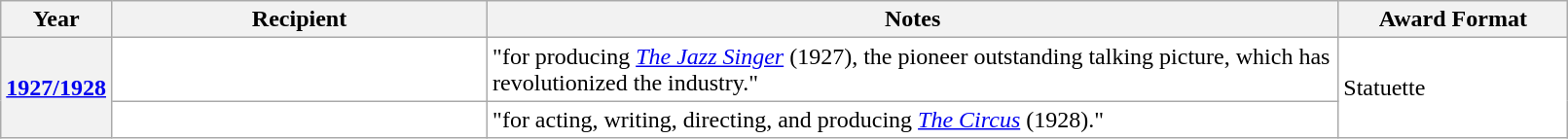<table class="wikitable sortable" width="85%" style="background:#ffffff;" style="text-align:center;">
<tr>
<th width=50>Year</th>
<th width=250>Recipient</th>
<th class=unsortable>Notes</th>
<th width=150>Award Format</th>
</tr>
<tr>
<th rowspan="2"><a href='#'>1927/1928</a></th>
<td></td>
<td>"for producing <em><a href='#'>The Jazz Singer</a></em> (1927), the pioneer outstanding talking picture, which has revolutionized the industry."</td>
<td rowspan="2">Statuette</td>
</tr>
<tr>
<td></td>
<td>"for acting, writing, directing, and producing <em><a href='#'>The Circus</a></em> (1928)."</td>
</tr>
</table>
